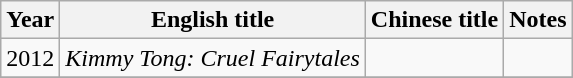<table class="wikitable">
<tr>
<th>Year</th>
<th>English title</th>
<th>Chinese title</th>
<th>Notes</th>
</tr>
<tr>
<td>2012</td>
<td><em>Kimmy Tong: Cruel Fairytales</em></td>
<td></td>
<td></td>
</tr>
<tr>
</tr>
</table>
